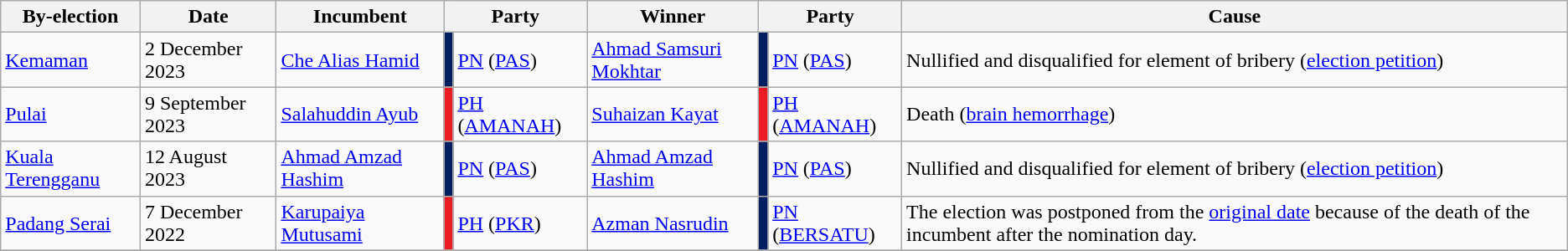<table class="wikitable">
<tr>
<th>By-election</th>
<th>Date</th>
<th>Incumbent</th>
<th colspan=2>Party</th>
<th>Winner</th>
<th colspan=2>Party</th>
<th>Cause</th>
</tr>
<tr>
<td><a href='#'>Kemaman</a></td>
<td>2 December 2023</td>
<td><a href='#'>Che Alias Hamid</a></td>
<td bgcolor=#031E61></td>
<td><a href='#'>PN</a> (<a href='#'>PAS</a>)</td>
<td><a href='#'>Ahmad Samsuri Mokhtar</a></td>
<td bgcolor=#031E61></td>
<td><a href='#'>PN</a> (<a href='#'>PAS</a>)</td>
<td>Nullified and disqualified for element of bribery (<a href='#'>election petition</a>)</td>
</tr>
<tr>
<td><a href='#'>Pulai</a></td>
<td>9 September 2023</td>
<td><a href='#'>Salahuddin Ayub</a></td>
<td bgcolor=#ED1C24></td>
<td><a href='#'>PH</a> (<a href='#'>AMANAH</a>)</td>
<td><a href='#'>Suhaizan Kayat</a></td>
<td bgcolor=#ED1C24></td>
<td><a href='#'>PH</a> (<a href='#'>AMANAH</a>)</td>
<td>Death (<a href='#'>brain hemorrhage</a>)</td>
</tr>
<tr>
<td><a href='#'>Kuala Terengganu</a></td>
<td>12 August 2023</td>
<td><a href='#'>Ahmad Amzad Hashim</a></td>
<td bgcolor=#031E61></td>
<td><a href='#'>PN</a> (<a href='#'>PAS</a>)</td>
<td><a href='#'>Ahmad Amzad Hashim</a></td>
<td bgcolor=#031E61></td>
<td><a href='#'>PN</a> (<a href='#'>PAS</a>)</td>
<td>Nullified and disqualified for element of bribery (<a href='#'>election petition</a>)</td>
</tr>
<tr>
<td><a href='#'>Padang Serai</a></td>
<td>7 December 2022</td>
<td><a href='#'>Karupaiya Mutusami</a></td>
<td bgcolor=#ED1C24></td>
<td><a href='#'>PH</a> (<a href='#'>PKR</a>)</td>
<td><a href='#'>Azman Nasrudin</a></td>
<td bgcolor=#031E61></td>
<td><a href='#'>PN</a> (<a href='#'>BERSATU</a>)</td>
<td>The election was postponed from the <a href='#'>original date</a> because of the death of the incumbent after the nomination day.</td>
</tr>
<tr>
</tr>
</table>
